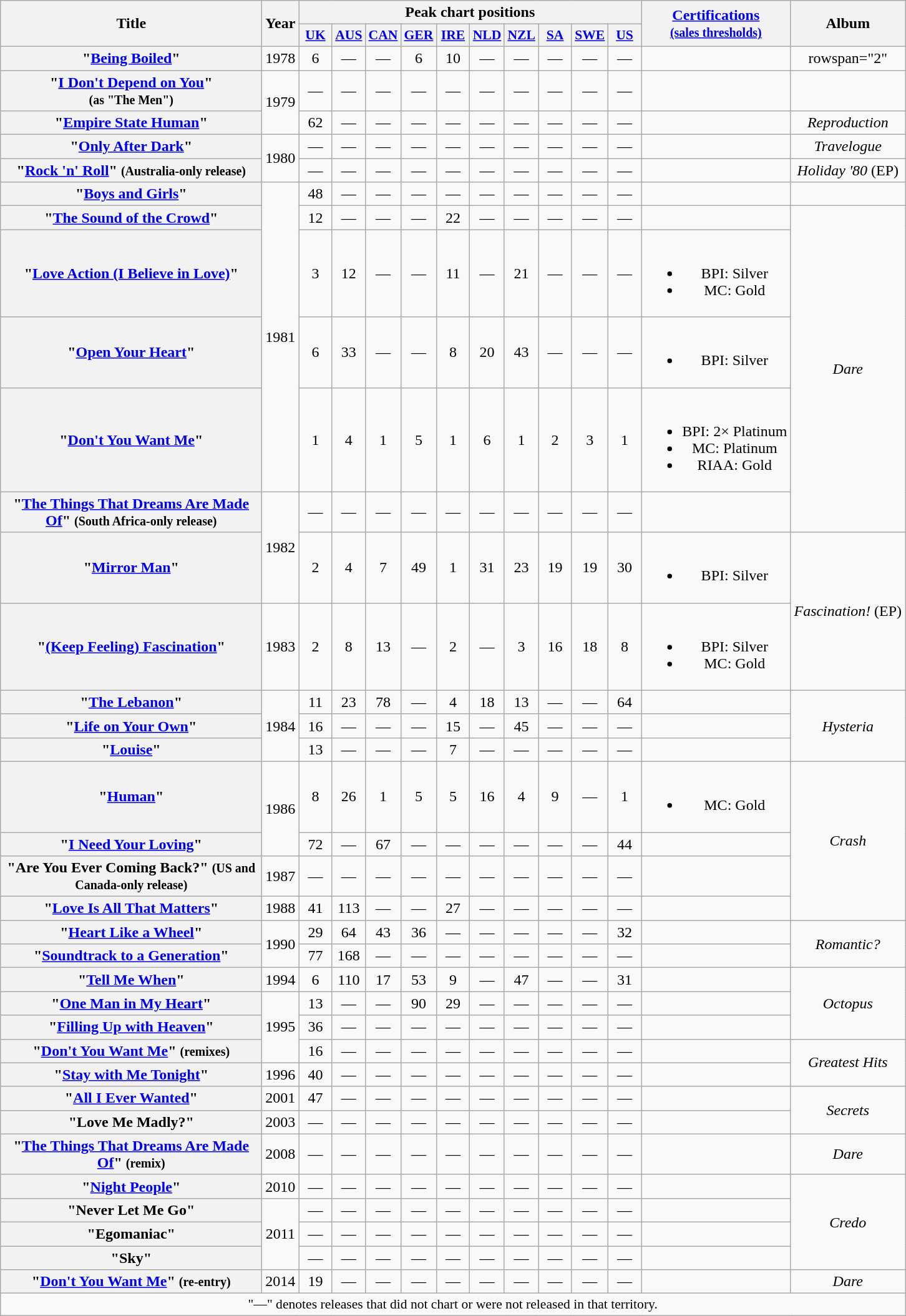<table class="wikitable plainrowheaders" style="text-align:center;">
<tr>
<th rowspan="2" scope="col" style="width:17em;">Title</th>
<th rowspan="2" scope="col" style="width:2em;">Year</th>
<th colspan="10">Peak chart positions</th>
<th rowspan="2"><a href='#'>Certifications</a><br><small><a href='#'>(sales thresholds)</a></small></th>
<th rowspan="2">Album</th>
</tr>
<tr>
<th scope="col" style="width:2em;font-size:90%;"><a href='#'>UK</a><br></th>
<th scope="col" style="width:2em;font-size:90%;"><a href='#'>AUS</a><br></th>
<th scope="col" style="width:2em;font-size:90%;"><a href='#'>CAN</a><br></th>
<th scope="col" style="width:2em;font-size:90%;"><a href='#'>GER</a><br></th>
<th scope="col" style="width:2em;font-size:90%;"><a href='#'>IRE</a><br></th>
<th scope="col" style="width:2em;font-size:90%;"><a href='#'>NLD</a><br></th>
<th scope="col" style="width:2em;font-size:90%;"><a href='#'>NZL</a><br></th>
<th scope="col" style="width:2em;font-size:90%;"><a href='#'>SA</a><br></th>
<th scope="col" style="width:2em;font-size:90%;"><a href='#'>SWE</a><br></th>
<th scope="col" style="width:2em;font-size:90%;"><a href='#'>US</a><br></th>
</tr>
<tr>
<th scope="row">"<a href='#'>Being Boiled</a>" </th>
<td>1978</td>
<td>6</td>
<td>—</td>
<td>—</td>
<td>6</td>
<td>10</td>
<td>—</td>
<td>—</td>
<td>—</td>
<td>—</td>
<td>—</td>
<td></td>
<td>rowspan="2" </td>
</tr>
<tr>
<th scope="row">"<a href='#'>I Don't Depend on You</a>"<br><small>(as "The Men")</small></th>
<td rowspan="2">1979</td>
<td>—</td>
<td>—</td>
<td>—</td>
<td>—</td>
<td>—</td>
<td>—</td>
<td>—</td>
<td>—</td>
<td>—</td>
<td>—</td>
<td></td>
</tr>
<tr>
<th scope="row">"<a href='#'>Empire State Human</a>" </th>
<td>62</td>
<td>—</td>
<td>—</td>
<td>—</td>
<td>—</td>
<td>—</td>
<td>—</td>
<td>—</td>
<td>—</td>
<td>—</td>
<td></td>
<td><em>Reproduction</em></td>
</tr>
<tr>
<th scope="row">"<a href='#'>Only After Dark</a>"</th>
<td rowspan="2">1980</td>
<td>—</td>
<td>—</td>
<td>—</td>
<td>—</td>
<td>—</td>
<td>—</td>
<td>—</td>
<td>—</td>
<td>—</td>
<td>—</td>
<td></td>
<td><em>Travelogue</em></td>
</tr>
<tr>
<th scope="row">"<a href='#'>Rock 'n' Roll</a>" <small>(Australia-only release)</small></th>
<td>—</td>
<td>—</td>
<td>—</td>
<td>—</td>
<td>—</td>
<td>—</td>
<td>—</td>
<td>—</td>
<td>—</td>
<td>—</td>
<td></td>
<td><em>Holiday '80</em> (EP)</td>
</tr>
<tr>
<th scope="row">"<a href='#'>Boys and Girls</a>"</th>
<td rowspan="5">1981</td>
<td>48</td>
<td>—</td>
<td>—</td>
<td>—</td>
<td>—</td>
<td>—</td>
<td>—</td>
<td>—</td>
<td>—</td>
<td>—</td>
<td></td>
<td></td>
</tr>
<tr>
<th scope="row">"<a href='#'>The Sound of the Crowd</a>"</th>
<td>12</td>
<td>—</td>
<td>—</td>
<td>—</td>
<td>22</td>
<td>—</td>
<td>—</td>
<td>—</td>
<td>—</td>
<td>—</td>
<td></td>
<td rowspan="5"><em>Dare</em></td>
</tr>
<tr>
<th scope="row">"<a href='#'>Love Action (I Believe in Love)</a>"</th>
<td>3</td>
<td>12</td>
<td>—</td>
<td>—</td>
<td>11</td>
<td>—</td>
<td>21</td>
<td>—</td>
<td>—</td>
<td>—</td>
<td><br><ul><li>BPI: Silver</li><li>MC: Gold</li></ul></td>
</tr>
<tr>
<th scope="row">"<a href='#'>Open Your Heart</a>"</th>
<td>6</td>
<td>33</td>
<td>—</td>
<td>—</td>
<td>8</td>
<td>20</td>
<td>43</td>
<td>—</td>
<td>—</td>
<td>—</td>
<td><br><ul><li>BPI: Silver</li></ul></td>
</tr>
<tr>
<th scope="row">"<a href='#'>Don't You Want Me</a>"</th>
<td>1</td>
<td>4</td>
<td>1</td>
<td>5</td>
<td>1</td>
<td>6</td>
<td>1</td>
<td>2</td>
<td>3</td>
<td>1</td>
<td><br><ul><li>BPI: 2× Platinum</li><li>MC: Platinum</li><li>RIAA: Gold</li></ul></td>
</tr>
<tr>
<th scope="row">"<a href='#'>The Things That Dreams Are Made Of</a>" <small>(South Africa-only release)</small></th>
<td rowspan="2">1982</td>
<td>—</td>
<td>—</td>
<td>—</td>
<td>—</td>
<td>—</td>
<td>—</td>
<td>—</td>
<td>—</td>
<td>—</td>
<td>—</td>
<td></td>
</tr>
<tr>
<th scope="row">"<a href='#'>Mirror Man</a>"</th>
<td>2</td>
<td>4</td>
<td>7</td>
<td>49</td>
<td>1</td>
<td>31</td>
<td>23</td>
<td>19</td>
<td>19</td>
<td>30</td>
<td><br><ul><li>BPI: Silver</li></ul></td>
<td rowspan="2"><em>Fascination!</em> (EP)</td>
</tr>
<tr>
<th scope="row">"<a href='#'>(Keep Feeling) Fascination</a>"</th>
<td>1983</td>
<td>2</td>
<td>8</td>
<td>13</td>
<td>—</td>
<td>2</td>
<td>—</td>
<td>3</td>
<td>16</td>
<td>18</td>
<td>8</td>
<td><br><ul><li>BPI: Silver</li><li>MC: Gold</li></ul></td>
</tr>
<tr>
<th scope="row">"<a href='#'>The Lebanon</a>"</th>
<td rowspan="3">1984</td>
<td>11</td>
<td>23</td>
<td>78</td>
<td>—</td>
<td>4</td>
<td>18</td>
<td>13</td>
<td>—</td>
<td>—</td>
<td>64</td>
<td></td>
<td rowspan="3"><em>Hysteria</em></td>
</tr>
<tr>
<th scope="row">"<a href='#'>Life on Your Own</a>"</th>
<td>16</td>
<td>—</td>
<td>—</td>
<td>—</td>
<td>15</td>
<td>—</td>
<td>45</td>
<td>—</td>
<td>—</td>
<td>—</td>
<td></td>
</tr>
<tr>
<th scope="row">"<a href='#'>Louise</a>"</th>
<td>13</td>
<td>—</td>
<td>—</td>
<td>—</td>
<td>7</td>
<td>—</td>
<td>—</td>
<td>—</td>
<td>—</td>
<td>—</td>
<td></td>
</tr>
<tr>
<th scope="row">"<a href='#'>Human</a>"</th>
<td rowspan="2">1986</td>
<td>8</td>
<td>26</td>
<td>1</td>
<td>5</td>
<td>5</td>
<td>16</td>
<td>4</td>
<td>9</td>
<td>—</td>
<td>1</td>
<td><br><ul><li>MC: Gold</li></ul></td>
<td rowspan="4"><em>Crash</em></td>
</tr>
<tr>
<th scope="row">"<a href='#'>I Need Your Loving</a>"</th>
<td>72</td>
<td>—</td>
<td>67</td>
<td>—</td>
<td>—</td>
<td>—</td>
<td>—</td>
<td>—</td>
<td>—</td>
<td>44</td>
<td></td>
</tr>
<tr>
<th scope="row">"Are You Ever Coming Back?" <small>(US and Canada-only release)</small></th>
<td>1987</td>
<td>—</td>
<td>—</td>
<td>—</td>
<td>—</td>
<td>—</td>
<td>—</td>
<td>—</td>
<td>—</td>
<td>—</td>
<td>—</td>
<td></td>
</tr>
<tr>
<th scope="row">"<a href='#'>Love Is All That Matters</a>"</th>
<td>1988</td>
<td>41</td>
<td>113</td>
<td>—</td>
<td>—</td>
<td>27</td>
<td>—</td>
<td>—</td>
<td>—</td>
<td>—</td>
<td>—</td>
<td></td>
</tr>
<tr>
<th scope="row">"<a href='#'>Heart Like a Wheel</a>"</th>
<td rowspan="2">1990</td>
<td>29</td>
<td>64</td>
<td>43</td>
<td>36</td>
<td>—</td>
<td>—</td>
<td>—</td>
<td>—</td>
<td>—</td>
<td>32</td>
<td></td>
<td rowspan="2"><em>Romantic?</em></td>
</tr>
<tr>
<th scope="row">"<a href='#'>Soundtrack to a Generation</a>"</th>
<td>77</td>
<td>168</td>
<td>—</td>
<td>—</td>
<td>—</td>
<td>—</td>
<td>—</td>
<td>—</td>
<td>—</td>
<td>—</td>
<td></td>
</tr>
<tr>
<th scope="row">"<a href='#'>Tell Me When</a>"</th>
<td>1994</td>
<td>6</td>
<td>110</td>
<td>17</td>
<td>53</td>
<td>9</td>
<td>—</td>
<td>47</td>
<td>—</td>
<td>—</td>
<td>31</td>
<td></td>
<td rowspan="3"><em>Octopus</em></td>
</tr>
<tr>
<th scope="row">"<a href='#'>One Man in My Heart</a>"</th>
<td rowspan="3">1995</td>
<td>13</td>
<td>—</td>
<td>—</td>
<td>90</td>
<td>29</td>
<td>—</td>
<td>—</td>
<td>—</td>
<td>—</td>
<td>—</td>
<td></td>
</tr>
<tr>
<th scope="row">"<a href='#'>Filling Up with Heaven</a>"</th>
<td>36</td>
<td>—</td>
<td>—</td>
<td>—</td>
<td>—</td>
<td>—</td>
<td>—</td>
<td>—</td>
<td>—</td>
<td>—</td>
<td></td>
</tr>
<tr>
<th scope="row">"<a href='#'>Don't You Want Me</a>" <small>(remixes)</small></th>
<td>16</td>
<td>—</td>
<td>—</td>
<td>—</td>
<td>—</td>
<td>—</td>
<td>—</td>
<td>—</td>
<td>—</td>
<td>—</td>
<td></td>
<td rowspan="2"><em>Greatest Hits</em></td>
</tr>
<tr>
<th scope="row">"<a href='#'>Stay with Me Tonight</a>"</th>
<td>1996</td>
<td>40</td>
<td>—</td>
<td>—</td>
<td>—</td>
<td>—</td>
<td>—</td>
<td>—</td>
<td>—</td>
<td>—</td>
<td>—</td>
<td></td>
</tr>
<tr>
<th scope="row">"<a href='#'>All I Ever Wanted</a>"</th>
<td>2001</td>
<td>47</td>
<td>—</td>
<td>—</td>
<td>—</td>
<td>—</td>
<td>—</td>
<td>—</td>
<td>—</td>
<td>—</td>
<td>—</td>
<td></td>
<td rowspan="2"><em>Secrets</em></td>
</tr>
<tr>
<th scope="row">"Love Me Madly?"</th>
<td>2003</td>
<td>—</td>
<td>—</td>
<td>—</td>
<td>—</td>
<td>—</td>
<td>—</td>
<td>—</td>
<td>—</td>
<td>—</td>
<td>—</td>
<td></td>
</tr>
<tr>
<th scope="row">"<a href='#'>The Things That Dreams Are Made Of</a>" <small>(remix)</small></th>
<td>2008</td>
<td>—</td>
<td>—</td>
<td>—</td>
<td>—</td>
<td>—</td>
<td>—</td>
<td>—</td>
<td>—</td>
<td>—</td>
<td>—</td>
<td></td>
<td><em>Dare</em></td>
</tr>
<tr>
<th scope="row">"<a href='#'>Night People</a>"</th>
<td>2010</td>
<td>—</td>
<td>—</td>
<td>—</td>
<td>—</td>
<td>—</td>
<td>—</td>
<td>—</td>
<td>—</td>
<td>—</td>
<td>—</td>
<td></td>
<td rowspan="4"><em>Credo</em></td>
</tr>
<tr>
<th scope="row">"Never Let Me Go"</th>
<td rowspan="3">2011</td>
<td>—</td>
<td>—</td>
<td>—</td>
<td>—</td>
<td>—</td>
<td>—</td>
<td>—</td>
<td>—</td>
<td>—</td>
<td>—</td>
<td></td>
</tr>
<tr>
<th scope="row">"Egomaniac"</th>
<td>—</td>
<td>—</td>
<td>—</td>
<td>—</td>
<td>—</td>
<td>—</td>
<td>—</td>
<td>—</td>
<td>—</td>
<td>—</td>
<td></td>
</tr>
<tr>
<th scope="row">"Sky"</th>
<td>—</td>
<td>—</td>
<td>—</td>
<td>—</td>
<td>—</td>
<td>—</td>
<td>—</td>
<td>—</td>
<td>—</td>
<td>—</td>
<td></td>
</tr>
<tr>
<th scope="row">"<a href='#'>Don't You Want Me</a>" <small>(re-entry)</small></th>
<td>2014</td>
<td>19</td>
<td>—</td>
<td>—</td>
<td>—</td>
<td>—</td>
<td>—</td>
<td>—</td>
<td>—</td>
<td>—</td>
<td>—</td>
<td></td>
<td><em>Dare</em></td>
</tr>
<tr>
<td colspan="14" style="font-size:90%">"—" denotes releases that did not chart or were not released in that territory.</td>
</tr>
</table>
